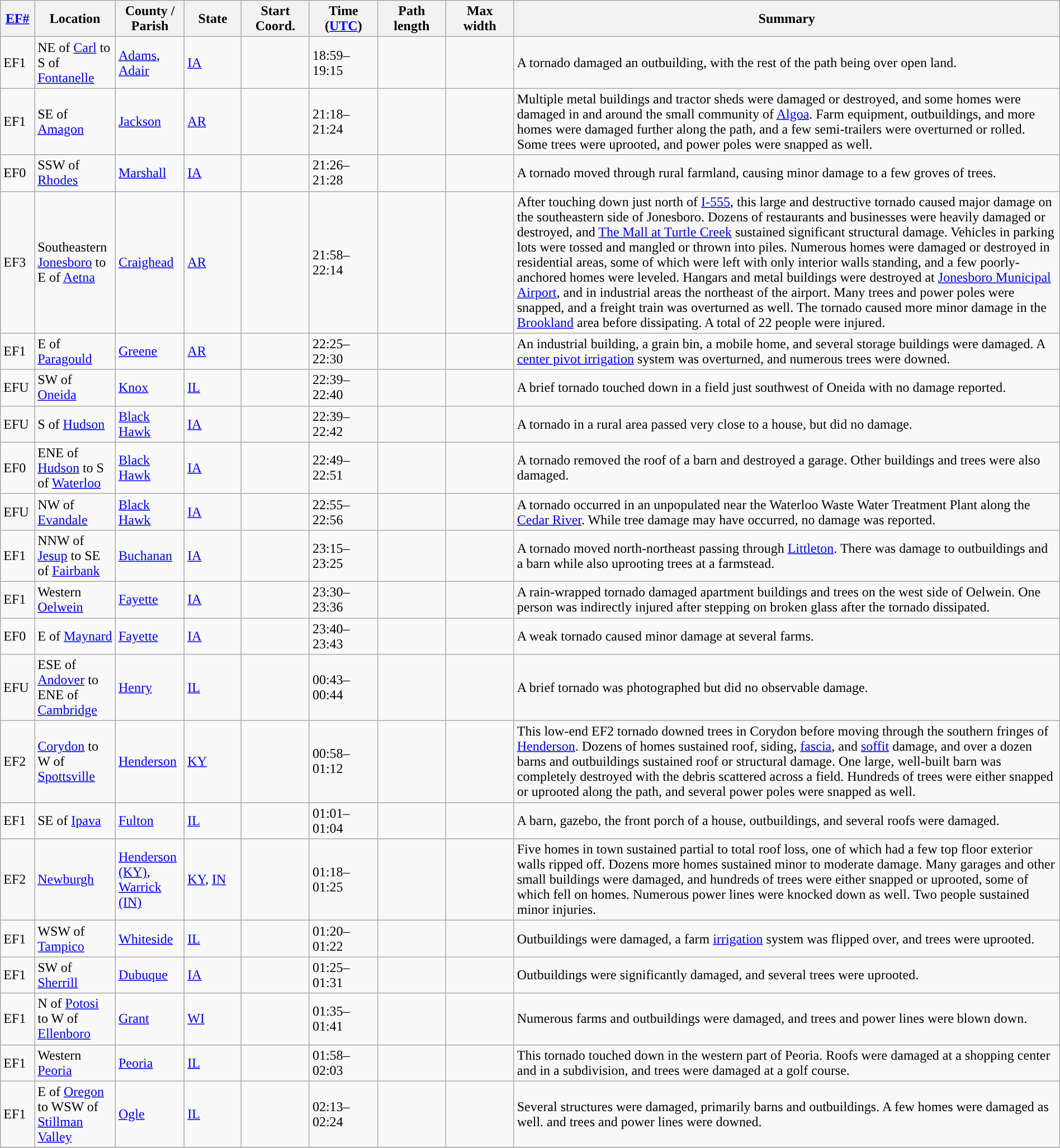<table class="wikitable sortable" style="width:100%;">
<tr>
<th scope="col"  style="width:3%; text-align:center;"><a href='#'>EF#</a></th>
<th scope="col"  style="width:7%; text-align:center;" class="unsortable">Location</th>
<th scope="col"  style="width:6%; text-align:center;" class="unsortable">County / Parish</th>
<th scope="col"  style="width:5%; text-align:center;">State</th>
<th scope="col"  style="width:6%; text-align:center;">Start Coord.</th>
<th scope="col"  style="width:6%; text-align:center;">Time (<a href='#'>UTC</a>)</th>
<th scope="col"  style="width:6%; text-align:center;">Path length</th>
<th scope="col"  style="width:6%; text-align:center;">Max width</th>
<th scope="col" class="unsortable" style="width:48%; text-align:center;">Summary</th>
</tr>
<tr>
<td>EF1</td>
<td>NE of <a href='#'>Carl</a> to S of <a href='#'>Fontanelle</a></td>
<td><a href='#'>Adams</a>, <a href='#'>Adair</a></td>
<td><a href='#'>IA</a></td>
<td></td>
<td>18:59–19:15</td>
<td></td>
<td></td>
<td>A tornado damaged an outbuilding, with the rest of the path being over open land.</td>
</tr>
<tr>
<td>EF1</td>
<td>SE of <a href='#'>Amagon</a></td>
<td><a href='#'>Jackson</a></td>
<td><a href='#'>AR</a></td>
<td></td>
<td>21:18–21:24</td>
<td></td>
<td></td>
<td>Multiple metal buildings and tractor sheds were damaged or destroyed, and some homes were damaged in and around the small community of <a href='#'>Algoa</a>. Farm equipment, outbuildings, and more homes were damaged further along the path, and a few semi-trailers were overturned or rolled. Some trees were uprooted, and power poles were snapped as well.</td>
</tr>
<tr>
<td>EF0</td>
<td>SSW of <a href='#'>Rhodes</a></td>
<td><a href='#'>Marshall</a></td>
<td><a href='#'>IA</a></td>
<td></td>
<td>21:26–21:28</td>
<td></td>
<td></td>
<td>A tornado moved through rural farmland, causing minor damage to a few groves of trees.</td>
</tr>
<tr>
<td>EF3</td>
<td>Southeastern <a href='#'>Jonesboro</a> to E of <a href='#'>Aetna</a></td>
<td><a href='#'>Craighead</a></td>
<td><a href='#'>AR</a></td>
<td></td>
<td>21:58–22:14</td>
<td></td>
<td></td>
<td>After touching down just north of <a href='#'>I-555</a>, this large and destructive tornado caused major damage on the southeastern side of Jonesboro. Dozens of restaurants and businesses were heavily damaged or destroyed, and <a href='#'>The Mall at Turtle Creek</a> sustained significant structural damage. Vehicles in parking lots were tossed and mangled or thrown into piles. Numerous homes were damaged or destroyed in residential areas, some of which were left with only interior walls standing, and a few poorly-anchored homes were leveled. Hangars and metal buildings were destroyed at <a href='#'>Jonesboro Municipal Airport</a>, and in industrial areas the northeast of the airport. Many trees and power poles were snapped, and a freight train was overturned as well. The tornado caused more minor damage in the <a href='#'>Brookland</a> area before dissipating. A total of 22 people were injured.</td>
</tr>
<tr>
<td>EF1</td>
<td>E of <a href='#'>Paragould</a></td>
<td><a href='#'>Greene</a></td>
<td><a href='#'>AR</a></td>
<td></td>
<td>22:25–22:30</td>
<td></td>
<td></td>
<td>An industrial building, a grain bin, a mobile home, and several storage buildings were damaged. A <a href='#'>center pivot irrigation</a> system was overturned, and numerous trees were downed.</td>
</tr>
<tr>
<td>EFU</td>
<td>SW of <a href='#'>Oneida</a></td>
<td><a href='#'>Knox</a></td>
<td><a href='#'>IL</a></td>
<td></td>
<td>22:39–22:40</td>
<td></td>
<td></td>
<td>A brief tornado touched down in a field just southwest of Oneida with no damage reported.</td>
</tr>
<tr>
<td>EFU</td>
<td>S of <a href='#'>Hudson</a></td>
<td><a href='#'>Black Hawk</a></td>
<td><a href='#'>IA</a></td>
<td></td>
<td>22:39–22:42</td>
<td></td>
<td></td>
<td>A tornado in a rural area passed very close to a house, but did no damage.</td>
</tr>
<tr>
<td>EF0</td>
<td>ENE of <a href='#'>Hudson</a> to S of <a href='#'>Waterloo</a></td>
<td><a href='#'>Black Hawk</a></td>
<td><a href='#'>IA</a></td>
<td></td>
<td>22:49–22:51</td>
<td></td>
<td></td>
<td>A tornado removed the roof of a barn and destroyed a garage. Other buildings and trees were also damaged.</td>
</tr>
<tr>
<td>EFU</td>
<td>NW of <a href='#'>Evandale</a></td>
<td><a href='#'>Black Hawk</a></td>
<td><a href='#'>IA</a></td>
<td></td>
<td>22:55–22:56</td>
<td></td>
<td></td>
<td>A tornado occurred in an unpopulated near the Waterloo Waste Water Treatment Plant along the <a href='#'>Cedar River</a>. While tree damage may have occurred, no damage was reported.</td>
</tr>
<tr>
<td>EF1</td>
<td>NNW of <a href='#'>Jesup</a> to SE of <a href='#'>Fairbank</a></td>
<td><a href='#'>Buchanan</a></td>
<td><a href='#'>IA</a></td>
<td></td>
<td>23:15–23:25</td>
<td></td>
<td></td>
<td>A tornado moved north-northeast passing through <a href='#'>Littleton</a>. There was damage to outbuildings and a barn while also uprooting trees at a farmstead.</td>
</tr>
<tr>
<td>EF1</td>
<td>Western <a href='#'>Oelwein</a></td>
<td><a href='#'>Fayette</a></td>
<td><a href='#'>IA</a></td>
<td></td>
<td>23:30–23:36</td>
<td></td>
<td></td>
<td>A rain-wrapped tornado damaged apartment buildings and trees on the west side of Oelwein. One person was indirectly injured after stepping on broken glass after the tornado dissipated.</td>
</tr>
<tr>
<td>EF0</td>
<td>E of <a href='#'>Maynard</a></td>
<td><a href='#'>Fayette</a></td>
<td><a href='#'>IA</a></td>
<td></td>
<td>23:40–23:43</td>
<td></td>
<td></td>
<td>A weak tornado caused minor damage at several farms.</td>
</tr>
<tr>
<td>EFU</td>
<td>ESE of <a href='#'>Andover</a> to ENE of <a href='#'>Cambridge</a></td>
<td><a href='#'>Henry</a></td>
<td><a href='#'>IL</a></td>
<td></td>
<td>00:43–00:44</td>
<td></td>
<td></td>
<td>A brief tornado was photographed but did no observable damage.</td>
</tr>
<tr>
<td>EF2</td>
<td><a href='#'>Corydon</a> to W of <a href='#'>Spottsville</a></td>
<td><a href='#'>Henderson</a></td>
<td><a href='#'>KY</a></td>
<td></td>
<td>00:58–01:12</td>
<td></td>
<td></td>
<td>This low-end EF2 tornado downed trees in Corydon before moving through the southern fringes of <a href='#'>Henderson</a>. Dozens of homes sustained roof, siding, <a href='#'>fascia</a>, and <a href='#'>soffit</a> damage, and over a dozen barns and outbuildings sustained roof or structural damage. One large, well-built barn was completely destroyed with the debris scattered across a field. Hundreds of trees were either snapped or uprooted along the path, and several power poles were snapped as well.</td>
</tr>
<tr>
<td>EF1</td>
<td>SE of <a href='#'>Ipava</a></td>
<td><a href='#'>Fulton</a></td>
<td><a href='#'>IL</a></td>
<td></td>
<td>01:01–01:04</td>
<td></td>
<td></td>
<td>A barn, gazebo, the front porch of a house, outbuildings, and several roofs were damaged.</td>
</tr>
<tr>
<td>EF2</td>
<td><a href='#'>Newburgh</a></td>
<td><a href='#'>Henderson (KY)</a>, <a href='#'>Warrick (IN)</a></td>
<td><a href='#'>KY</a>, <a href='#'>IN</a></td>
<td></td>
<td>01:18–01:25</td>
<td></td>
<td></td>
<td>Five homes in town sustained partial to total roof loss, one of which had a few top floor exterior walls ripped off. Dozens more homes sustained minor to moderate damage. Many garages and other small buildings were damaged, and hundreds of trees were either snapped or uprooted, some of which fell on homes. Numerous power lines were knocked down as well. Two people sustained minor injuries.</td>
</tr>
<tr>
<td>EF1</td>
<td>WSW of <a href='#'>Tampico</a></td>
<td><a href='#'>Whiteside</a></td>
<td><a href='#'>IL</a></td>
<td></td>
<td>01:20–01:22</td>
<td></td>
<td></td>
<td>Outbuildings were damaged, a farm <a href='#'>irrigation</a> system was flipped over, and trees were uprooted.</td>
</tr>
<tr>
<td>EF1</td>
<td>SW of <a href='#'>Sherrill</a></td>
<td><a href='#'>Dubuque</a></td>
<td><a href='#'>IA</a></td>
<td></td>
<td>01:25–01:31</td>
<td></td>
<td></td>
<td>Outbuildings were significantly damaged, and several trees were uprooted.</td>
</tr>
<tr>
<td>EF1</td>
<td>N of <a href='#'>Potosi</a> to W of <a href='#'>Ellenboro</a></td>
<td><a href='#'>Grant</a></td>
<td><a href='#'>WI</a></td>
<td></td>
<td>01:35–01:41</td>
<td></td>
<td></td>
<td>Numerous farms and outbuildings were damaged, and trees and power lines were blown down.</td>
</tr>
<tr>
<td>EF1</td>
<td>Western <a href='#'>Peoria</a></td>
<td><a href='#'>Peoria</a></td>
<td><a href='#'>IL</a></td>
<td></td>
<td>01:58–02:03</td>
<td></td>
<td></td>
<td>This tornado touched down in the western part of Peoria. Roofs were damaged at a shopping center and in a subdivision, and trees were damaged at a golf course.</td>
</tr>
<tr>
<td>EF1</td>
<td>E of <a href='#'>Oregon</a> to WSW of <a href='#'>Stillman Valley</a></td>
<td><a href='#'>Ogle</a></td>
<td><a href='#'>IL</a></td>
<td></td>
<td>02:13–02:24</td>
<td></td>
<td></td>
<td>Several structures were damaged, primarily barns and outbuildings. A few homes were damaged as well. and trees and power lines were downed.</td>
</tr>
<tr>
</tr>
</table>
